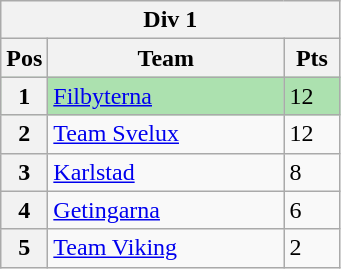<table class="wikitable">
<tr>
<th colspan="3">Div 1</th>
</tr>
<tr>
<th width=20>Pos</th>
<th width=150>Team</th>
<th width=30>Pts</th>
</tr>
<tr style="background:#ACE1AF;">
<th>1</th>
<td><a href='#'>Filbyterna</a></td>
<td>12</td>
</tr>
<tr>
<th>2</th>
<td><a href='#'>Team Svelux</a></td>
<td>12</td>
</tr>
<tr>
<th>3</th>
<td><a href='#'>Karlstad</a></td>
<td>8</td>
</tr>
<tr>
<th>4</th>
<td><a href='#'>Getingarna</a></td>
<td>6</td>
</tr>
<tr>
<th>5</th>
<td><a href='#'>Team Viking</a></td>
<td>2</td>
</tr>
</table>
